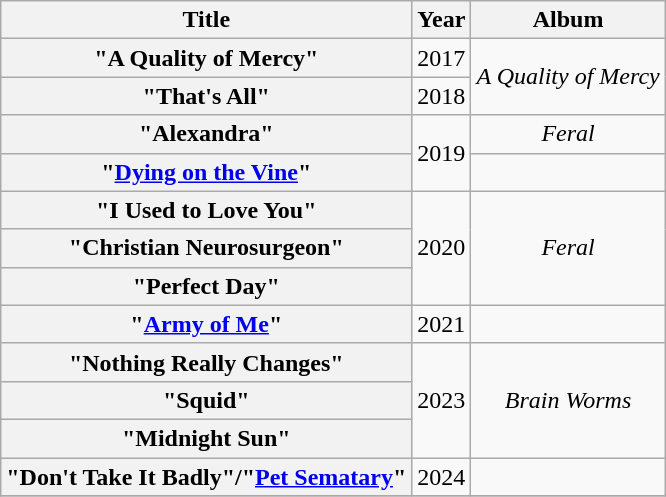<table class="wikitable plainrowheaders" style="text-align:center;">
<tr>
<th>Title</th>
<th>Year</th>
<th>Album</th>
</tr>
<tr>
<th scope="row">"A Quality of Mercy"</th>
<td>2017</td>
<td rowspan=2><em>A Quality of Mercy</em></td>
</tr>
<tr>
<th scope="row">"That's All"</th>
<td>2018</td>
</tr>
<tr>
<th scope="row">"Alexandra"</th>
<td rowspan=2>2019</td>
<td><em>Feral</em></td>
</tr>
<tr>
<th scope="row">"<a href='#'>Dying on the Vine</a>"</th>
<td></td>
</tr>
<tr>
<th scope="row">"I Used to Love You"</th>
<td rowspan=3>2020</td>
<td rowspan=3><em>Feral</em></td>
</tr>
<tr>
<th scope="row">"Christian Neurosurgeon"</th>
</tr>
<tr>
<th scope="row">"Perfect Day"</th>
</tr>
<tr>
<th scope="row">"<a href='#'>Army of Me</a>" </th>
<td>2021</td>
<td></td>
</tr>
<tr>
<th scope="row">"Nothing Really Changes"</th>
<td rowspan="3">2023</td>
<td rowspan="3"><em>Brain Worms</em></td>
</tr>
<tr>
<th scope="row">"Squid"</th>
</tr>
<tr>
<th scope="row">"Midnight Sun"</th>
</tr>
<tr>
<th scope="row">"Don't Take It Badly"/"<a href='#'>Pet Sematary</a>"</th>
<td>2024</td>
<td rowspan=1></td>
</tr>
<tr>
</tr>
</table>
